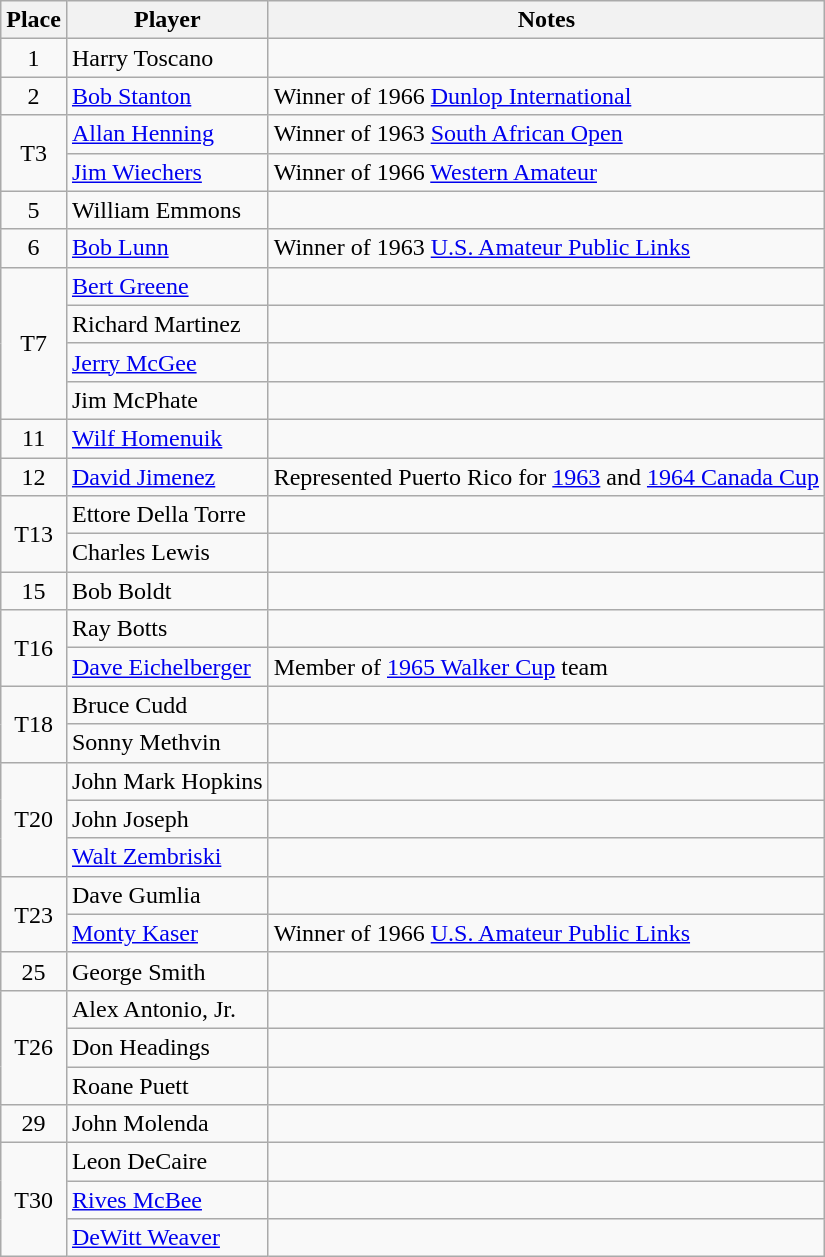<table class="wikitable sortable">
<tr>
<th>Place</th>
<th>Player</th>
<th>Notes</th>
</tr>
<tr>
<td align=center>1</td>
<td> Harry Toscano</td>
<td></td>
</tr>
<tr>
<td align=center>2</td>
<td> <a href='#'>Bob Stanton</a></td>
<td>Winner of 1966 <a href='#'>Dunlop International</a></td>
</tr>
<tr>
<td rowspan=2 align=center>T3</td>
<td> <a href='#'>Allan Henning</a></td>
<td>Winner of 1963 <a href='#'>South African Open</a></td>
</tr>
<tr>
<td> <a href='#'>Jim Wiechers</a></td>
<td>Winner of 1966 <a href='#'>Western Amateur</a></td>
</tr>
<tr>
<td align=center>5</td>
<td> William Emmons</td>
<td></td>
</tr>
<tr>
<td align=center>6</td>
<td> <a href='#'>Bob Lunn</a></td>
<td>Winner of 1963 <a href='#'>U.S. Amateur Public Links</a></td>
</tr>
<tr>
<td rowspan=4 align=center>T7</td>
<td> <a href='#'>Bert Greene</a></td>
<td></td>
</tr>
<tr>
<td> Richard Martinez</td>
<td></td>
</tr>
<tr>
<td> <a href='#'>Jerry McGee</a></td>
<td></td>
</tr>
<tr>
<td> Jim McPhate</td>
<td></td>
</tr>
<tr>
<td align=center>11</td>
<td> <a href='#'>Wilf Homenuik</a></td>
<td></td>
</tr>
<tr>
<td align=center>12</td>
<td> <a href='#'>David Jimenez</a></td>
<td>Represented Puerto Rico for <a href='#'>1963</a> and <a href='#'>1964 Canada Cup</a></td>
</tr>
<tr>
<td rowspan=2 align=center>T13</td>
<td> Ettore Della Torre</td>
<td></td>
</tr>
<tr>
<td> Charles Lewis</td>
<td></td>
</tr>
<tr>
<td align=center>15</td>
<td> Bob Boldt</td>
<td></td>
</tr>
<tr>
<td rowspan=2 align=center>T16</td>
<td> Ray Botts</td>
<td></td>
</tr>
<tr>
<td> <a href='#'>Dave Eichelberger</a></td>
<td>Member of <a href='#'>1965 Walker Cup</a> team</td>
</tr>
<tr>
<td rowspan=2 align=center>T18</td>
<td> Bruce Cudd</td>
<td></td>
</tr>
<tr>
<td> Sonny Methvin</td>
<td></td>
</tr>
<tr>
<td rowspan=3 align=center>T20</td>
<td> John Mark Hopkins</td>
<td></td>
</tr>
<tr>
<td> John Joseph</td>
<td></td>
</tr>
<tr>
<td> <a href='#'>Walt Zembriski</a></td>
<td></td>
</tr>
<tr>
<td rowspan=2 align=center>T23</td>
<td> Dave Gumlia</td>
<td></td>
</tr>
<tr>
<td> <a href='#'>Monty Kaser</a></td>
<td>Winner of 1966 <a href='#'>U.S. Amateur Public Links</a></td>
</tr>
<tr>
<td align=center>25</td>
<td> George Smith</td>
<td></td>
</tr>
<tr>
<td rowspan=3 align=center>T26</td>
<td> Alex Antonio, Jr.</td>
<td></td>
</tr>
<tr>
<td> Don Headings</td>
<td></td>
</tr>
<tr>
<td> Roane Puett</td>
<td></td>
</tr>
<tr>
<td align=center>29</td>
<td> John Molenda</td>
<td></td>
</tr>
<tr>
<td rowspan=3 align=center>T30</td>
<td> Leon DeCaire</td>
<td></td>
</tr>
<tr>
<td> <a href='#'>Rives McBee</a></td>
<td></td>
</tr>
<tr>
<td> <a href='#'>DeWitt Weaver</a></td>
<td></td>
</tr>
</table>
